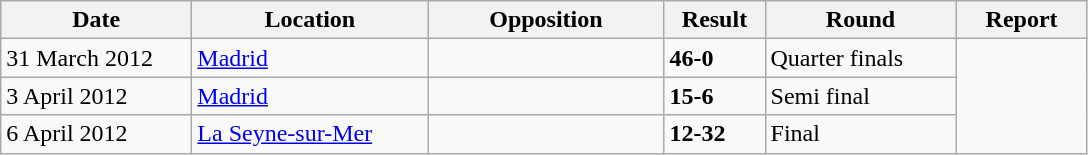<table class="wikitable">
<tr style="text-align:left;">
<th width="120">Date</th>
<th width="150">Location</th>
<th width="150">Opposition</th>
<th width="60">Result</th>
<th width="120">Round</th>
<th width="80">Report</th>
</tr>
<tr>
<td>31 March 2012</td>
<td><a href='#'>Madrid</a></td>
<td></td>
<td><strong>46-0</strong></td>
<td>Quarter finals</td>
</tr>
<tr>
<td>3 April 2012</td>
<td><a href='#'>Madrid</a></td>
<td></td>
<td><strong>15-6</strong></td>
<td>Semi final</td>
</tr>
<tr>
<td>6 April 2012</td>
<td><a href='#'>La Seyne-sur-Mer</a></td>
<td></td>
<td><strong>12-32</strong></td>
<td>Final</td>
</tr>
</table>
